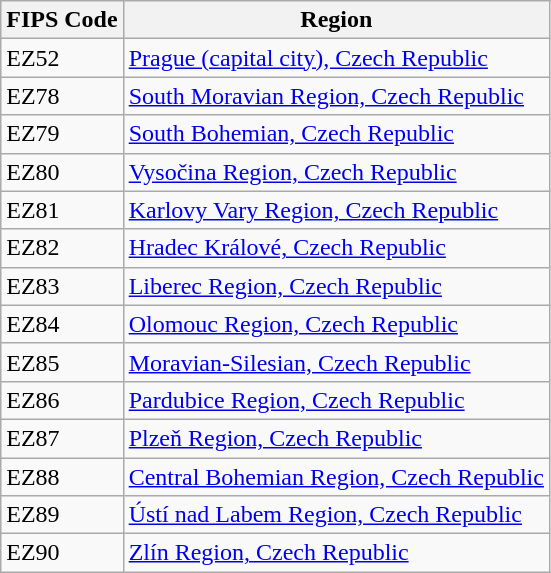<table class="wikitable">
<tr>
<th>FIPS Code</th>
<th>Region</th>
</tr>
<tr>
<td>EZ52</td>
<td><a href='#'>Prague (capital city), Czech Republic</a></td>
</tr>
<tr>
<td>EZ78</td>
<td><a href='#'>South Moravian Region, Czech Republic</a></td>
</tr>
<tr>
<td>EZ79</td>
<td><a href='#'>South Bohemian, Czech Republic</a></td>
</tr>
<tr>
<td>EZ80</td>
<td><a href='#'>Vysočina Region, Czech Republic</a></td>
</tr>
<tr>
<td>EZ81</td>
<td><a href='#'>Karlovy Vary Region, Czech Republic</a></td>
</tr>
<tr>
<td>EZ82</td>
<td><a href='#'>Hradec Králové, Czech Republic</a></td>
</tr>
<tr>
<td>EZ83</td>
<td><a href='#'>Liberec Region, Czech Republic</a></td>
</tr>
<tr>
<td>EZ84</td>
<td><a href='#'>Olomouc Region, Czech Republic</a></td>
</tr>
<tr>
<td>EZ85</td>
<td><a href='#'>Moravian-Silesian, Czech Republic</a></td>
</tr>
<tr>
<td>EZ86</td>
<td><a href='#'>Pardubice Region, Czech Republic</a></td>
</tr>
<tr>
<td>EZ87</td>
<td><a href='#'>Plzeň Region, Czech Republic</a></td>
</tr>
<tr>
<td>EZ88</td>
<td><a href='#'>Central Bohemian Region, Czech Republic</a></td>
</tr>
<tr>
<td>EZ89</td>
<td><a href='#'>Ústí nad Labem Region, Czech Republic</a></td>
</tr>
<tr>
<td>EZ90</td>
<td><a href='#'>Zlín Region, Czech Republic</a></td>
</tr>
</table>
